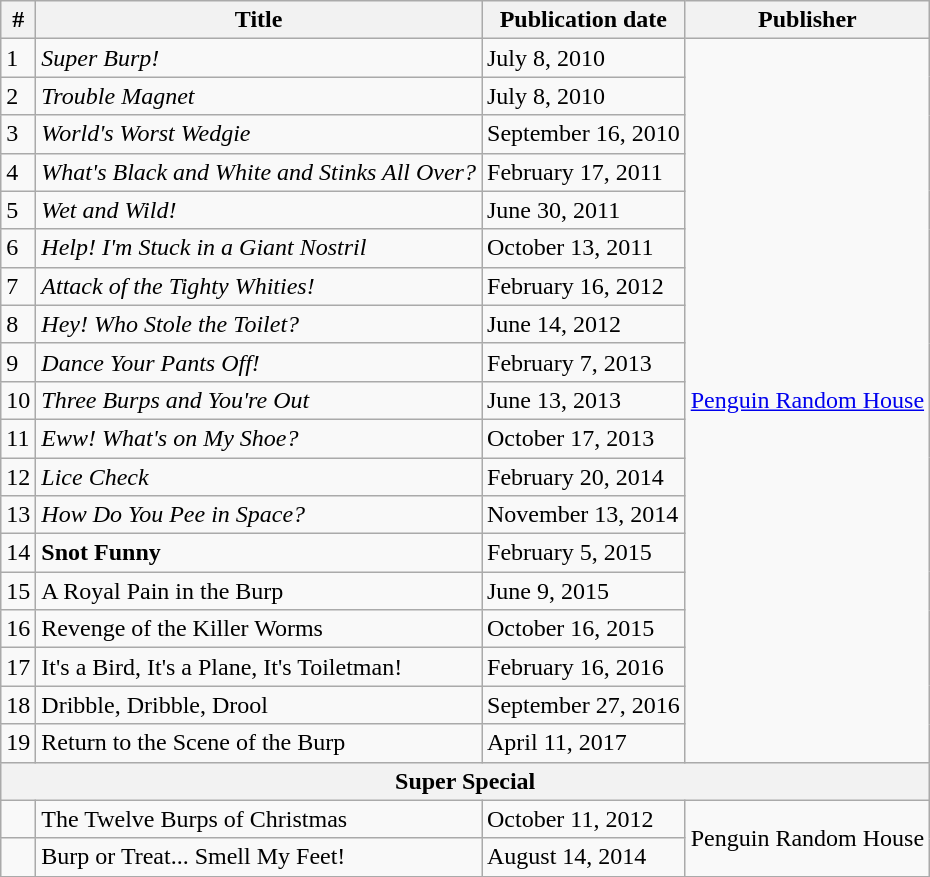<table class="wikitable sortable">
<tr>
<th>#</th>
<th>Title</th>
<th>Publication date</th>
<th>Publisher</th>
</tr>
<tr>
<td>1</td>
<td><em>Super Burp!</em></td>
<td>July 8, 2010</td>
<td rowspan="19"><a href='#'>Penguin Random House</a></td>
</tr>
<tr>
<td>2</td>
<td><em>Trouble Magnet</em></td>
<td>July 8, 2010</td>
</tr>
<tr>
<td>3</td>
<td><em>World's Worst Wedgie</em></td>
<td>September 16, 2010</td>
</tr>
<tr>
<td>4</td>
<td><em>What's Black and White and Stinks All Over?</em></td>
<td>February 17, 2011</td>
</tr>
<tr>
<td>5</td>
<td><em>Wet and Wild!</em></td>
<td>June 30, 2011</td>
</tr>
<tr>
<td>6</td>
<td><em>Help! I'm Stuck in a Giant Nostril</em></td>
<td>October 13, 2011</td>
</tr>
<tr>
<td>7</td>
<td><em>Attack of the Tighty Whities!</em></td>
<td>February 16, 2012</td>
</tr>
<tr>
<td>8</td>
<td><em>Hey! Who Stole the Toilet?</em></td>
<td>June 14, 2012</td>
</tr>
<tr>
<td>9</td>
<td><em>Dance Your Pants Off!</em></td>
<td>February 7, 2013</td>
</tr>
<tr>
<td>10</td>
<td><em>Three Burps and You're Out</em></td>
<td>June 13, 2013</td>
</tr>
<tr>
<td>11</td>
<td><em>Eww! What's on My Shoe?</em></td>
<td>October 17, 2013</td>
</tr>
<tr>
<td>12</td>
<td><em>Lice Check</em></td>
<td>February 20, 2014</td>
</tr>
<tr>
<td>13</td>
<td><em>How Do You Pee in Space?</em></td>
<td>November 13, 2014</td>
</tr>
<tr>
<td>14</td>
<td><strong>Snot Funny<em></td>
<td>February 5, 2015</td>
</tr>
<tr>
<td>15</td>
<td></em>A Royal Pain in the Burp<em></td>
<td>June 9, 2015</td>
</tr>
<tr>
<td>16</td>
<td></em>Revenge of the Killer Worms<em></td>
<td>October 16, 2015</td>
</tr>
<tr>
<td>17</td>
<td></em>It's a Bird, It's a Plane, It's Toiletman!<em></td>
<td>February 16, 2016</td>
</tr>
<tr>
<td>18</td>
<td></em>Dribble, Dribble, Drool<em></td>
<td>September 27, 2016</td>
</tr>
<tr>
<td>19</td>
<td></em>Return to the Scene of the Burp<em></td>
<td>April 11, 2017</td>
</tr>
<tr>
<th colspan="4">Super Special</th>
</tr>
<tr>
<td></td>
<td></em>The Twelve Burps of Christmas<em></td>
<td>October 11, 2012</td>
<td rowspan="2">Penguin Random House</td>
</tr>
<tr>
<td></td>
<td></em>Burp or Treat... Smell My Feet!<em></td>
<td>August 14, 2014</td>
</tr>
</table>
